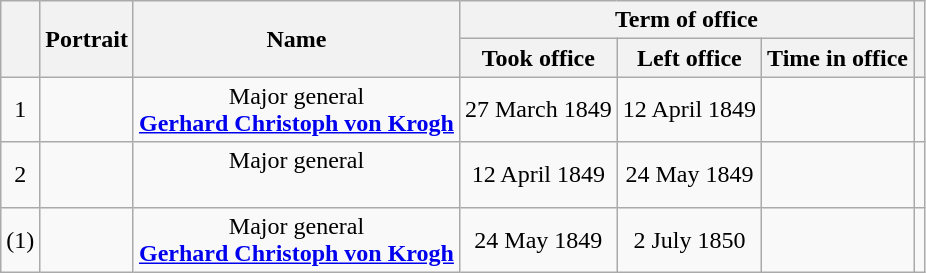<table class="wikitable" style="text-align:center">
<tr>
<th rowspan=2></th>
<th rowspan=2>Portrait</th>
<th rowspan=2>Name<br></th>
<th colspan=3>Term of office</th>
<th rowspan=2></th>
</tr>
<tr>
<th>Took office</th>
<th>Left office</th>
<th>Time in office</th>
</tr>
<tr>
<td>1</td>
<td></td>
<td>Major general<br><strong><a href='#'>Gerhard Christoph von Krogh</a></strong><br></td>
<td>27 March 1849</td>
<td>12 April 1849</td>
<td></td>
<td></td>
</tr>
<tr>
<td>2</td>
<td></td>
<td>Major general<br><strong></strong><br></td>
<td>12 April 1849</td>
<td>24 May 1849</td>
<td></td>
<td></td>
</tr>
<tr>
<td>(1)</td>
<td></td>
<td>Major general<br><strong><a href='#'>Gerhard Christoph von Krogh</a></strong><br></td>
<td>24 May 1849</td>
<td>2 July 1850</td>
<td></td>
<td></td>
</tr>
</table>
